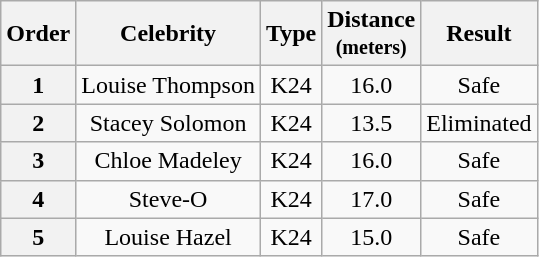<table class="wikitable plainrowheaders" style="text-align:center;">
<tr>
<th>Order</th>
<th>Celebrity</th>
<th>Type</th>
<th>Distance<br><small>(meters)</small></th>
<th>Result</th>
</tr>
<tr>
<th>1</th>
<td>Louise Thompson</td>
<td>K24</td>
<td>16.0</td>
<td>Safe</td>
</tr>
<tr>
<th>2</th>
<td>Stacey Solomon</td>
<td>K24</td>
<td>13.5</td>
<td>Eliminated</td>
</tr>
<tr>
<th>3</th>
<td>Chloe Madeley</td>
<td>K24</td>
<td>16.0</td>
<td>Safe</td>
</tr>
<tr>
<th>4</th>
<td>Steve-O</td>
<td>K24</td>
<td>17.0</td>
<td>Safe</td>
</tr>
<tr>
<th>5</th>
<td>Louise Hazel</td>
<td>K24</td>
<td>15.0</td>
<td>Safe</td>
</tr>
</table>
